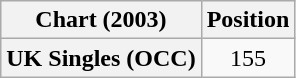<table class="wikitable plainrowheaders" style="text-align:center">
<tr>
<th>Chart (2003)</th>
<th>Position</th>
</tr>
<tr>
<th scope="row">UK Singles (OCC)</th>
<td>155</td>
</tr>
</table>
